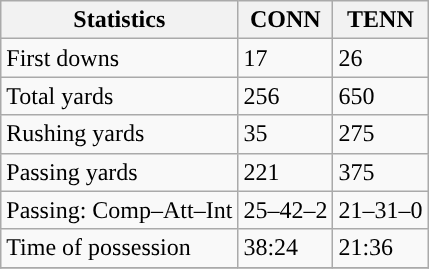<table class="wikitable" style="float: left;">
<tr>
<th>Statistics</th>
<th>CONN</th>
<th>TENN</th>
</tr>
<tr>
<td>First downs</td>
<td>17</td>
<td>26</td>
</tr>
<tr>
<td>Total yards</td>
<td>256</td>
<td>650</td>
</tr>
<tr>
<td>Rushing yards</td>
<td>35</td>
<td>275</td>
</tr>
<tr>
<td>Passing yards</td>
<td>221</td>
<td>375</td>
</tr>
<tr>
<td>Passing: Comp–Att–Int</td>
<td>25–42–2</td>
<td>21–31–0</td>
</tr>
<tr>
<td>Time of possession</td>
<td>38:24</td>
<td>21:36</td>
</tr>
<tr>
</tr>
</table>
